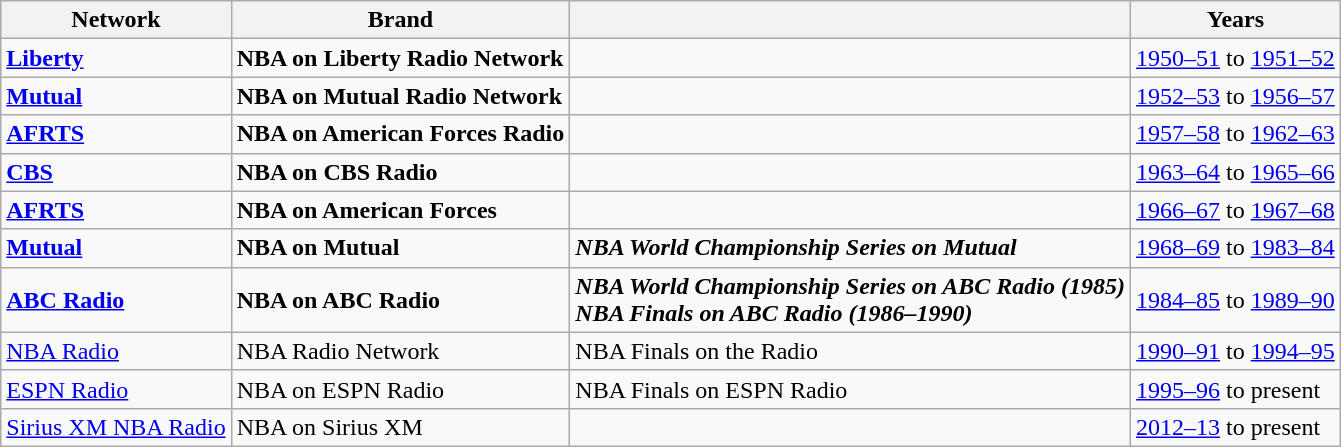<table class="wikitable">
<tr>
<th>Network</th>
<th>Brand</th>
<th></th>
<th>Years</th>
</tr>
<tr>
<td><strong><a href='#'>Liberty</a></strong></td>
<td><strong>NBA on Liberty Radio Network</strong></td>
<td></td>
<td><a href='#'>1950–51</a> to <a href='#'>1951–52</a></td>
</tr>
<tr>
<td><strong><a href='#'>Mutual</a></strong></td>
<td><strong>NBA on Mutual Radio Network</strong></td>
<td></td>
<td><a href='#'>1952–53</a> to <a href='#'>1956–57</a></td>
</tr>
<tr>
<td><strong><a href='#'>AFRTS</a></strong></td>
<td><strong>NBA on American Forces Radio</strong></td>
<td></td>
<td><a href='#'>1957–58</a> to <a href='#'>1962–63</a></td>
</tr>
<tr>
<td><strong><a href='#'>CBS</a></strong></td>
<td><strong>NBA on CBS Radio</strong></td>
<td></td>
<td><a href='#'>1963–64</a> to <a href='#'>1965–66</a></td>
</tr>
<tr>
<td><strong><a href='#'>AFRTS</a></strong></td>
<td><strong>NBA on American Forces</strong></td>
<td></td>
<td><a href='#'>1966–67</a> to <a href='#'>1967–68</a></td>
</tr>
<tr>
<td><strong><a href='#'>Mutual</a></strong></td>
<td><strong>NBA on Mutual</strong></td>
<td><strong><em>NBA World Championship Series on Mutual</em></strong></td>
<td><a href='#'>1968–69</a> to <a href='#'>1983–84</a></td>
</tr>
<tr>
<td><strong><a href='#'>ABC Radio</a></strong></td>
<td><strong>NBA on ABC Radio</strong></td>
<td><strong><em>NBA World Championship Series on ABC Radio<strong> (1985)<br></strong>NBA Finals on ABC Radio<strong> (1986–1990)<em></td>
<td><a href='#'>1984–85</a> to <a href='#'>1989–90</a></td>
</tr>
<tr>
<td></strong><a href='#'>NBA Radio</a><strong></td>
<td></strong>NBA Radio Network<strong></td>
<td></em></strong>NBA Finals on the Radio<strong><em></td>
<td><a href='#'>1990–91</a> to <a href='#'>1994–95</a></td>
</tr>
<tr>
<td></strong><a href='#'>ESPN Radio</a><strong></td>
<td></strong>NBA on ESPN Radio<strong></td>
<td></em></strong>NBA Finals on ESPN Radio<strong><em></td>
<td><a href='#'>1995–96</a> to present</td>
</tr>
<tr>
<td></strong><a href='#'>Sirius XM NBA Radio</a><strong></td>
<td></strong>NBA on Sirius XM<strong></td>
<td></td>
<td><a href='#'>2012–13</a> to present</td>
</tr>
</table>
